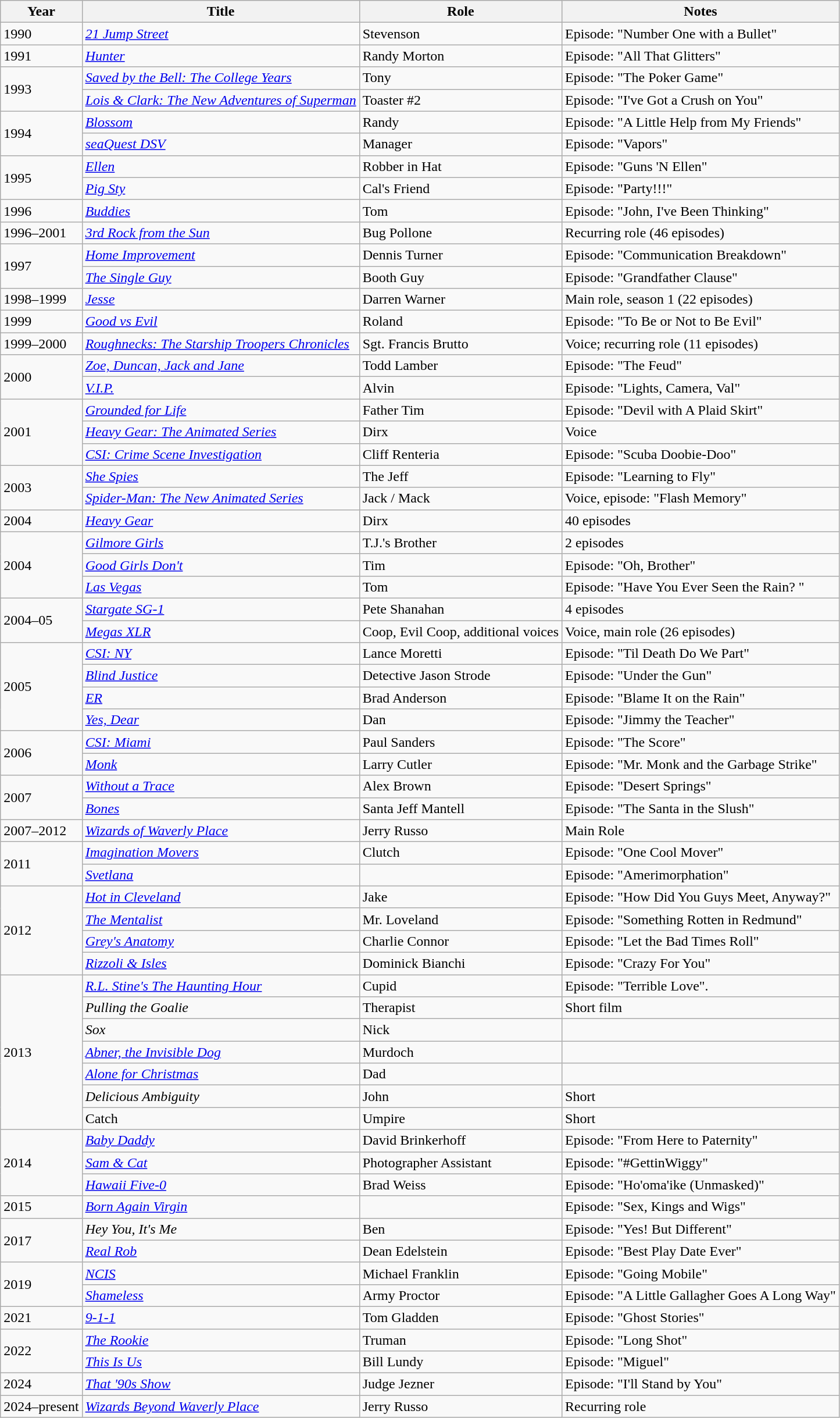<table class="wikitable sortable">
<tr>
<th>Year</th>
<th>Title</th>
<th>Role</th>
<th>Notes</th>
</tr>
<tr>
<td>1990</td>
<td><em><a href='#'>21 Jump Street</a></em></td>
<td>Stevenson</td>
<td>Episode: "Number One with a Bullet"</td>
</tr>
<tr>
<td>1991</td>
<td><em><a href='#'>Hunter</a></em></td>
<td>Randy Morton</td>
<td>Episode: "All That Glitters"</td>
</tr>
<tr>
<td rowspan="2">1993</td>
<td><em><a href='#'>Saved by the Bell: The College Years</a></em></td>
<td>Tony</td>
<td>Episode: "The Poker Game"</td>
</tr>
<tr>
<td><em><a href='#'>Lois & Clark: The New Adventures of Superman</a></em></td>
<td>Toaster #2</td>
<td>Episode: "I've Got a Crush on You"</td>
</tr>
<tr>
<td rowspan="2">1994</td>
<td><em><a href='#'>Blossom</a></em></td>
<td>Randy</td>
<td>Episode: "A Little Help from My Friends"</td>
</tr>
<tr>
<td><em><a href='#'>seaQuest DSV</a></em></td>
<td>Manager</td>
<td>Episode: "Vapors"</td>
</tr>
<tr>
<td rowspan="2">1995</td>
<td><em><a href='#'>Ellen</a></em></td>
<td>Robber in Hat</td>
<td>Episode: "Guns 'N Ellen"</td>
</tr>
<tr>
<td><em><a href='#'>Pig Sty</a></em></td>
<td>Cal's Friend</td>
<td>Episode: "Party!!!"</td>
</tr>
<tr>
<td>1996</td>
<td><em><a href='#'>Buddies</a></em></td>
<td>Tom</td>
<td>Episode: "John, I've Been Thinking"</td>
</tr>
<tr>
<td>1996–2001</td>
<td><em><a href='#'>3rd Rock from the Sun</a></em></td>
<td>Bug Pollone</td>
<td>Recurring role (46 episodes)</td>
</tr>
<tr>
<td rowspan="2">1997</td>
<td><em><a href='#'>Home Improvement</a></em></td>
<td>Dennis Turner</td>
<td>Episode: "Communication Breakdown"</td>
</tr>
<tr>
<td><em><a href='#'>The Single Guy</a></em></td>
<td>Booth Guy</td>
<td>Episode: "Grandfather Clause"</td>
</tr>
<tr>
<td>1998–1999</td>
<td><em><a href='#'>Jesse</a></em></td>
<td>Darren Warner</td>
<td>Main role, season 1 (22 episodes)</td>
</tr>
<tr>
<td>1999</td>
<td><em><a href='#'>Good vs Evil</a></em></td>
<td>Roland</td>
<td>Episode: "To Be or Not to Be Evil"</td>
</tr>
<tr>
<td>1999–2000</td>
<td><em><a href='#'>Roughnecks: The Starship Troopers Chronicles</a></em></td>
<td>Sgt. Francis Brutto</td>
<td>Voice; recurring role (11 episodes)</td>
</tr>
<tr>
<td rowspan="2">2000</td>
<td><em><a href='#'>Zoe, Duncan, Jack and Jane</a></em></td>
<td>Todd Lamber</td>
<td>Episode: "The Feud"</td>
</tr>
<tr>
<td><em><a href='#'>V.I.P.</a></em></td>
<td>Alvin</td>
<td>Episode: "Lights, Camera, Val"</td>
</tr>
<tr>
<td rowspan="3">2001</td>
<td><em><a href='#'>Grounded for Life</a></em></td>
<td>Father Tim</td>
<td>Episode: "Devil with A Plaid Skirt"</td>
</tr>
<tr>
<td><em><a href='#'>Heavy Gear: The Animated Series</a></em></td>
<td>Dirx</td>
<td>Voice</td>
</tr>
<tr>
<td><em><a href='#'>CSI: Crime Scene Investigation</a></em></td>
<td>Cliff Renteria</td>
<td>Episode: "Scuba Doobie-Doo"</td>
</tr>
<tr>
<td rowspan="2">2003</td>
<td><em><a href='#'>She Spies</a></em></td>
<td>The Jeff</td>
<td>Episode: "Learning to Fly"</td>
</tr>
<tr>
<td><em><a href='#'>Spider-Man: The New Animated Series</a></em></td>
<td>Jack / Mack</td>
<td>Voice, episode: "Flash Memory"</td>
</tr>
<tr>
<td>2004</td>
<td><em><a href='#'>Heavy Gear</a></em></td>
<td>Dirx</td>
<td>40 episodes</td>
</tr>
<tr>
<td rowspan="3">2004</td>
<td><em><a href='#'>Gilmore Girls</a></em></td>
<td>T.J.'s Brother</td>
<td>2 episodes</td>
</tr>
<tr>
<td><em><a href='#'>Good Girls Don't</a></em></td>
<td>Tim</td>
<td>Episode: "Oh, Brother"</td>
</tr>
<tr>
<td><em><a href='#'>Las Vegas</a></em></td>
<td>Tom</td>
<td>Episode: "Have You Ever Seen the Rain? "</td>
</tr>
<tr>
<td rowspan="2">2004–05</td>
<td><em><a href='#'>Stargate SG-1</a></em></td>
<td>Pete Shanahan</td>
<td>4 episodes</td>
</tr>
<tr>
<td><em><a href='#'>Megas XLR</a></em></td>
<td>Coop, Evil Coop, additional voices</td>
<td>Voice, main role (26 episodes)</td>
</tr>
<tr>
<td rowspan="4">2005</td>
<td><em><a href='#'>CSI: NY</a></em></td>
<td>Lance Moretti</td>
<td>Episode: "Til Death Do We Part"</td>
</tr>
<tr>
<td><em><a href='#'>Blind Justice</a></em></td>
<td>Detective Jason Strode</td>
<td>Episode: "Under the Gun"</td>
</tr>
<tr>
<td><em><a href='#'>ER</a></em></td>
<td>Brad Anderson</td>
<td>Episode: "Blame It on the Rain"</td>
</tr>
<tr>
<td><em><a href='#'>Yes, Dear</a></em></td>
<td>Dan</td>
<td>Episode: "Jimmy the Teacher"</td>
</tr>
<tr>
<td rowspan="2">2006</td>
<td><em><a href='#'>CSI: Miami</a></em></td>
<td>Paul Sanders</td>
<td>Episode: "The Score"</td>
</tr>
<tr>
<td><em><a href='#'>Monk</a></em></td>
<td>Larry Cutler</td>
<td>Episode: "Mr. Monk and the Garbage Strike"</td>
</tr>
<tr>
<td rowspan="2">2007</td>
<td><em><a href='#'>Without a Trace</a></em></td>
<td>Alex Brown</td>
<td>Episode: "Desert Springs"</td>
</tr>
<tr>
<td><em><a href='#'>Bones</a></em></td>
<td>Santa Jeff Mantell</td>
<td>Episode: "The Santa in the Slush"</td>
</tr>
<tr>
<td>2007–2012</td>
<td><em><a href='#'>Wizards of Waverly Place</a></em></td>
<td>Jerry Russo</td>
<td>Main Role</td>
</tr>
<tr>
<td rowspan="2">2011</td>
<td><em><a href='#'>Imagination Movers</a></em></td>
<td>Clutch</td>
<td>Episode: "One Cool Mover"</td>
</tr>
<tr>
<td><em><a href='#'>Svetlana</a></em></td>
<td></td>
<td>Episode: "Amerimorphation"</td>
</tr>
<tr>
<td rowspan="4">2012</td>
<td><em><a href='#'>Hot in Cleveland</a></em></td>
<td>Jake</td>
<td>Episode: "How Did You Guys Meet, Anyway?"</td>
</tr>
<tr>
<td><em><a href='#'>The Mentalist</a></em></td>
<td>Mr. Loveland</td>
<td>Episode: "Something Rotten in Redmund"</td>
</tr>
<tr>
<td><em><a href='#'>Grey's Anatomy</a></em></td>
<td>Charlie Connor</td>
<td>Episode: "Let the Bad Times Roll"</td>
</tr>
<tr>
<td><em><a href='#'>Rizzoli & Isles</a></em></td>
<td>Dominick Bianchi</td>
<td>Episode: "Crazy For You"</td>
</tr>
<tr>
<td rowspan="7">2013</td>
<td><em><a href='#'>R.L. Stine's The Haunting Hour</a></em></td>
<td>Cupid</td>
<td>Episode: "Terrible Love".</td>
</tr>
<tr>
<td><em>Pulling the Goalie</em></td>
<td>Therapist</td>
<td>Short film</td>
</tr>
<tr>
<td><em>Sox</em></td>
<td>Nick</td>
<td></td>
</tr>
<tr>
<td><em><a href='#'>Abner, the Invisible Dog</a></em></td>
<td>Murdoch</td>
<td></td>
</tr>
<tr>
<td><em><a href='#'>Alone for Christmas</a></em></td>
<td>Dad</td>
<td></td>
</tr>
<tr>
<td><em>Delicious Ambiguity</em></td>
<td>John</td>
<td>Short</td>
</tr>
<tr>
<td>Catch</td>
<td>Umpire</td>
<td>Short</td>
</tr>
<tr>
<td rowspan="3">2014</td>
<td><em><a href='#'>Baby Daddy</a></em></td>
<td>David Brinkerhoff</td>
<td>Episode: "From Here to Paternity"</td>
</tr>
<tr>
<td><em><a href='#'>Sam & Cat</a></em></td>
<td>Photographer Assistant</td>
<td>Episode: "#GettinWiggy"</td>
</tr>
<tr>
<td><em><a href='#'>Hawaii Five-0</a></em></td>
<td>Brad Weiss</td>
<td>Episode: "Ho'oma'ike (Unmasked)"</td>
</tr>
<tr>
<td>2015</td>
<td><em><a href='#'>Born Again Virgin</a></em></td>
<td></td>
<td>Episode: "Sex, Kings and Wigs"</td>
</tr>
<tr>
<td rowspan="2">2017</td>
<td><em>Hey You, It's Me</em></td>
<td>Ben</td>
<td>Episode: "Yes! But Different"</td>
</tr>
<tr>
<td><em><a href='#'>Real Rob</a></em></td>
<td>Dean Edelstein</td>
<td>Episode: "Best Play Date Ever"</td>
</tr>
<tr>
<td rowspan="2">2019</td>
<td><em><a href='#'>NCIS</a></em></td>
<td>Michael Franklin</td>
<td>Episode: "Going Mobile"</td>
</tr>
<tr>
<td><em><a href='#'>Shameless</a></em></td>
<td>Army Proctor</td>
<td>Episode: "A Little Gallagher Goes A Long Way"</td>
</tr>
<tr>
<td>2021</td>
<td><a href='#'><em>9-1-1</em></a></td>
<td>Tom Gladden</td>
<td>Episode: "Ghost Stories"</td>
</tr>
<tr>
<td rowspan="2">2022</td>
<td><em><a href='#'>The Rookie</a></em></td>
<td>Truman</td>
<td>Episode: "Long Shot"</td>
</tr>
<tr>
<td><em><a href='#'>This Is Us</a></em></td>
<td>Bill Lundy</td>
<td>Episode: "Miguel"</td>
</tr>
<tr>
<td>2024</td>
<td><em><a href='#'>That '90s Show</a></em></td>
<td>Judge Jezner</td>
<td>Episode: "I'll Stand by You"</td>
</tr>
<tr>
<td>2024–present</td>
<td><em><a href='#'>Wizards Beyond Waverly Place</a></em></td>
<td>Jerry Russo</td>
<td>Recurring role</td>
</tr>
</table>
